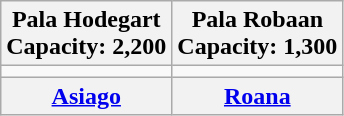<table class="wikitable" style="text-align:center;">
<tr>
<th>Pala Hodegart<br>Capacity: 2,200</th>
<th>Pala Robaan<br>Capacity: 1,300</th>
</tr>
<tr>
<td></td>
<td></td>
</tr>
<tr>
<th> <a href='#'>Asiago</a></th>
<th> <a href='#'>Roana</a></th>
</tr>
</table>
